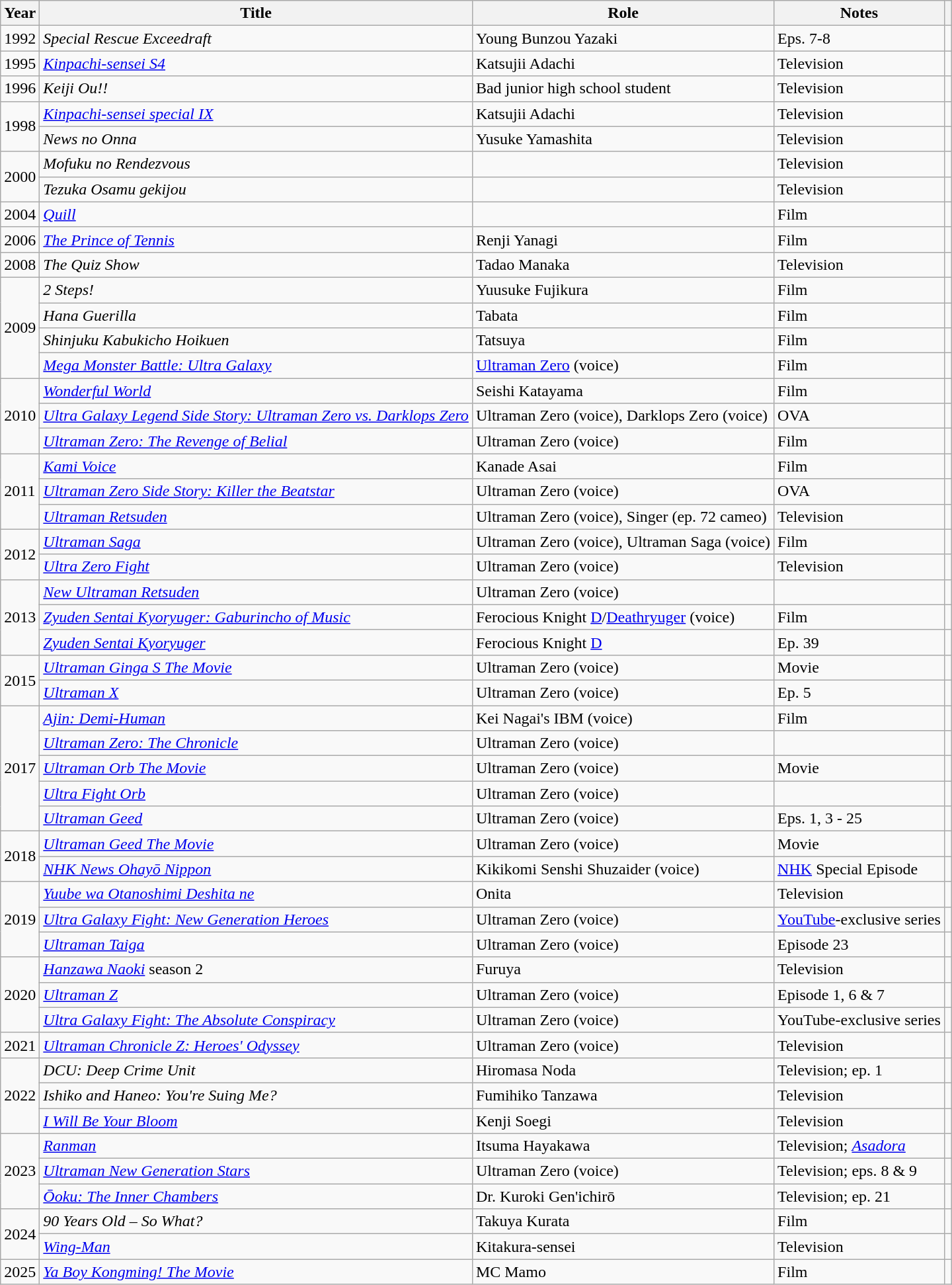<table class="wikitable sortable">
<tr>
<th>Year</th>
<th>Title</th>
<th>Role</th>
<th class="unsortable">Notes</th>
<th class="unsortable"></th>
</tr>
<tr>
<td>1992</td>
<td><em>Special Rescue Exceedraft</em></td>
<td>Young Bunzou Yazaki</td>
<td>Eps. 7-8</td>
<td></td>
</tr>
<tr>
<td>1995</td>
<td><em><a href='#'>Kinpachi-sensei S4</a></em></td>
<td>Katsujii Adachi</td>
<td>Television</td>
<td></td>
</tr>
<tr>
<td>1996</td>
<td><em>Keiji Ou!!</em></td>
<td>Bad junior high school student</td>
<td>Television</td>
<td></td>
</tr>
<tr>
<td rowspan="2">1998</td>
<td><em><a href='#'>Kinpachi-sensei special IX</a></em></td>
<td>Katsujii Adachi</td>
<td>Television</td>
<td></td>
</tr>
<tr>
<td><em>News no Onna</em></td>
<td>Yusuke Yamashita</td>
<td>Television</td>
<td></td>
</tr>
<tr>
<td rowspan="2">2000</td>
<td><em>Mofuku no Rendezvous</em></td>
<td></td>
<td>Television</td>
<td></td>
</tr>
<tr>
<td><em>Tezuka Osamu gekijou</em></td>
<td></td>
<td>Television</td>
<td></td>
</tr>
<tr>
<td>2004</td>
<td><em><a href='#'>Quill</a></em></td>
<td></td>
<td>Film</td>
<td></td>
</tr>
<tr>
<td>2006</td>
<td><em><a href='#'>The Prince of Tennis</a></em></td>
<td>Renji Yanagi</td>
<td>Film</td>
<td></td>
</tr>
<tr>
<td>2008</td>
<td><em>The Quiz Show</em></td>
<td>Tadao Manaka</td>
<td>Television</td>
<td></td>
</tr>
<tr>
<td rowspan="4">2009</td>
<td><em>2 Steps!</em></td>
<td>Yuusuke Fujikura</td>
<td>Film</td>
<td></td>
</tr>
<tr>
<td><em>Hana Guerilla</em></td>
<td>Tabata</td>
<td>Film</td>
<td></td>
</tr>
<tr>
<td><em>Shinjuku Kabukicho Hoikuen</em></td>
<td>Tatsuya</td>
<td>Film</td>
<td></td>
</tr>
<tr>
<td><em><a href='#'>Mega Monster Battle: Ultra Galaxy</a></em></td>
<td><a href='#'>Ultraman Zero</a> (voice)</td>
<td>Film</td>
<td></td>
</tr>
<tr>
<td rowspan="3">2010</td>
<td><em><a href='#'>Wonderful World</a></em></td>
<td>Seishi Katayama</td>
<td>Film</td>
<td></td>
</tr>
<tr>
<td><em><a href='#'>Ultra Galaxy Legend Side Story: Ultraman Zero vs. Darklops Zero</a></em></td>
<td>Ultraman Zero (voice), Darklops Zero (voice)</td>
<td>OVA</td>
<td></td>
</tr>
<tr>
<td><em><a href='#'>Ultraman Zero: The Revenge of Belial</a></em></td>
<td>Ultraman Zero (voice)</td>
<td>Film</td>
<td></td>
</tr>
<tr>
<td rowspan="3">2011</td>
<td><em><a href='#'>Kami Voice</a></em></td>
<td>Kanade Asai</td>
<td>Film</td>
<td></td>
</tr>
<tr>
<td><em><a href='#'>Ultraman Zero Side Story: Killer the Beatstar</a></em></td>
<td>Ultraman Zero (voice)</td>
<td>OVA</td>
<td></td>
</tr>
<tr>
<td><em><a href='#'>Ultraman Retsuden</a></em></td>
<td>Ultraman Zero (voice), Singer (ep. 72 cameo)</td>
<td>Television</td>
<td></td>
</tr>
<tr>
<td rowspan="2">2012</td>
<td><em><a href='#'>Ultraman Saga</a></em></td>
<td>Ultraman Zero (voice), Ultraman Saga (voice)</td>
<td>Film</td>
<td></td>
</tr>
<tr>
<td><em><a href='#'>Ultra Zero Fight</a></em></td>
<td>Ultraman Zero (voice)</td>
<td>Television</td>
<td></td>
</tr>
<tr>
<td rowspan="3">2013</td>
<td><em><a href='#'>New Ultraman Retsuden</a></em></td>
<td>Ultraman Zero (voice)</td>
<td></td>
<td></td>
</tr>
<tr>
<td><em><a href='#'>Zyuden Sentai Kyoryuger: Gaburincho of Music</a></em></td>
<td>Ferocious Knight <a href='#'>D</a>/<a href='#'>Deathryuger</a> (voice)</td>
<td>Film</td>
<td></td>
</tr>
<tr>
<td><em><a href='#'>Zyuden Sentai Kyoryuger</a></em></td>
<td>Ferocious Knight <a href='#'>D</a></td>
<td>Ep. 39</td>
<td></td>
</tr>
<tr>
<td rowspan="2">2015</td>
<td><em><a href='#'>Ultraman Ginga S The Movie</a></em></td>
<td>Ultraman Zero (voice)</td>
<td>Movie</td>
<td></td>
</tr>
<tr>
<td><em><a href='#'>Ultraman X</a></em></td>
<td>Ultraman Zero (voice)</td>
<td>Ep. 5</td>
<td></td>
</tr>
<tr>
<td rowspan="5">2017</td>
<td><em><a href='#'>Ajin: Demi-Human</a></em></td>
<td>Kei Nagai's IBM (voice)</td>
<td>Film</td>
<td></td>
</tr>
<tr>
<td><em><a href='#'>Ultraman Zero: The Chronicle</a></em></td>
<td>Ultraman Zero (voice)</td>
<td></td>
<td></td>
</tr>
<tr>
<td><em><a href='#'>Ultraman Orb The Movie</a></em></td>
<td>Ultraman Zero (voice)</td>
<td>Movie</td>
<td></td>
</tr>
<tr>
<td><em><a href='#'>Ultra Fight Orb</a></em></td>
<td>Ultraman Zero (voice)</td>
<td></td>
<td></td>
</tr>
<tr>
<td><em><a href='#'>Ultraman Geed</a></em></td>
<td>Ultraman Zero (voice)</td>
<td>Eps. 1, 3 - 25</td>
<td></td>
</tr>
<tr>
<td rowspan="2">2018</td>
<td><em><a href='#'>Ultraman Geed The Movie</a></em></td>
<td>Ultraman Zero (voice)</td>
<td>Movie</td>
<td></td>
</tr>
<tr>
<td><em><a href='#'>NHK News Ohayō Nippon</a></em></td>
<td>Kikikomi Senshi Shuzaider (voice)</td>
<td><a href='#'>NHK</a> Special Episode</td>
<td></td>
</tr>
<tr>
<td rowspan="3">2019</td>
<td><em><a href='#'>Yuube wa Otanoshimi Deshita ne</a></em></td>
<td>Onita</td>
<td>Television</td>
<td></td>
</tr>
<tr>
<td><em><a href='#'>Ultra Galaxy Fight: New Generation Heroes</a></em></td>
<td>Ultraman Zero (voice)</td>
<td><a href='#'>YouTube</a>-exclusive series</td>
<td></td>
</tr>
<tr>
<td><em><a href='#'>Ultraman Taiga</a></em></td>
<td>Ultraman Zero (voice)</td>
<td>Episode 23</td>
<td></td>
</tr>
<tr>
<td rowspan="3">2020</td>
<td><em><a href='#'>Hanzawa Naoki</a></em> season 2</td>
<td>Furuya</td>
<td>Television</td>
<td></td>
</tr>
<tr>
<td><em><a href='#'>Ultraman Z</a></em></td>
<td>Ultraman Zero (voice)</td>
<td>Episode 1, 6 & 7</td>
<td></td>
</tr>
<tr>
<td><em><a href='#'>Ultra Galaxy Fight: The Absolute Conspiracy</a></em></td>
<td>Ultraman Zero (voice)</td>
<td>YouTube-exclusive series</td>
<td></td>
</tr>
<tr>
<td>2021</td>
<td><em><a href='#'>Ultraman Chronicle Z: Heroes' Odyssey</a></em></td>
<td>Ultraman Zero (voice)</td>
<td>Television</td>
<td></td>
</tr>
<tr>
<td rowspan="3">2022</td>
<td><em>DCU: Deep Crime Unit </em></td>
<td>Hiromasa Noda</td>
<td>Television; ep. 1</td>
<td></td>
</tr>
<tr>
<td><em>Ishiko and Haneo: You're Suing Me?</em></td>
<td>Fumihiko Tanzawa</td>
<td>Television</td>
<td></td>
</tr>
<tr>
<td><em><a href='#'>I Will Be Your Bloom</a></em></td>
<td>Kenji Soegi</td>
<td>Television</td>
<td></td>
</tr>
<tr>
<td rowspan="3">2023</td>
<td><em><a href='#'>Ranman</a></em></td>
<td>Itsuma Hayakawa</td>
<td>Television; <em><a href='#'>Asadora</a></em></td>
<td></td>
</tr>
<tr>
<td><em><a href='#'>Ultraman New Generation Stars</a></em></td>
<td>Ultraman Zero (voice)</td>
<td>Television; eps. 8 & 9</td>
<td></td>
</tr>
<tr>
<td><em><a href='#'>Ōoku: The Inner Chambers</a></em></td>
<td>Dr. Kuroki Gen'ichirō</td>
<td>Television; ep. 21</td>
<td></td>
</tr>
<tr>
<td rowspan="2">2024</td>
<td><em>90 Years Old – So What?</em></td>
<td>Takuya Kurata</td>
<td>Film</td>
<td></td>
</tr>
<tr>
<td><em><a href='#'>Wing-Man</a></em></td>
<td>Kitakura-sensei</td>
<td>Television</td>
<td></td>
</tr>
<tr>
<td>2025</td>
<td><em><a href='#'>Ya Boy Kongming! The Movie</a></em></td>
<td>MC Mamo</td>
<td>Film</td>
<td></td>
</tr>
</table>
